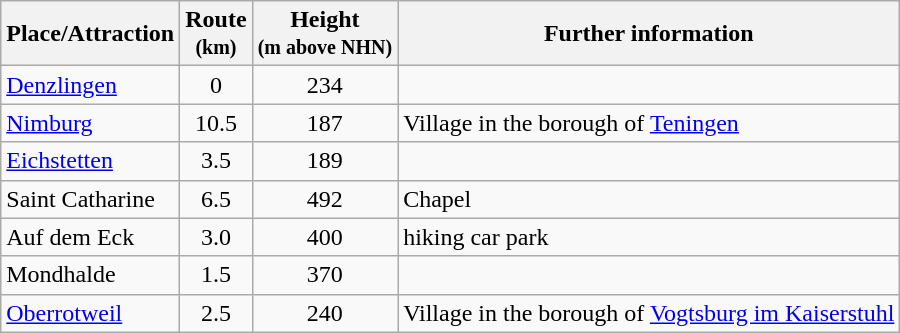<table class="wikitable toptextcells">
<tr class="hintergrundfarbe5">
<th>Place/Attraction</th>
<th>Route<br><small>(km)</small></th>
<th>Height<br><small>(m above NHN)</small></th>
<th class="unsortable">Further information</th>
</tr>
<tr>
<td><a href='#'>Denzlingen</a></td>
<td style="text-align:center">0</td>
<td style="text-align:center">234</td>
<td></td>
</tr>
<tr>
<td><a href='#'>Nimburg</a></td>
<td style="text-align:center">10.5</td>
<td style="text-align:center">187</td>
<td>Village in the borough of <a href='#'>Teningen</a></td>
</tr>
<tr>
<td><a href='#'>Eichstetten</a></td>
<td style="text-align:center">3.5</td>
<td style="text-align:center">189</td>
<td></td>
</tr>
<tr>
<td>Saint Catharine</td>
<td style="text-align:center">6.5</td>
<td style="text-align:center">492</td>
<td>Chapel</td>
</tr>
<tr>
<td>Auf dem Eck</td>
<td style="text-align:center">3.0</td>
<td style="text-align:center">400</td>
<td>hiking car park</td>
</tr>
<tr>
<td>Mondhalde</td>
<td style="text-align:center">1.5</td>
<td style="text-align:center">370</td>
<td></td>
</tr>
<tr>
<td><a href='#'>Oberrotweil</a></td>
<td style="text-align:center">2.5</td>
<td style="text-align:center">240</td>
<td>Village in the borough of <a href='#'>Vogtsburg im Kaiserstuhl</a></td>
</tr>
</table>
